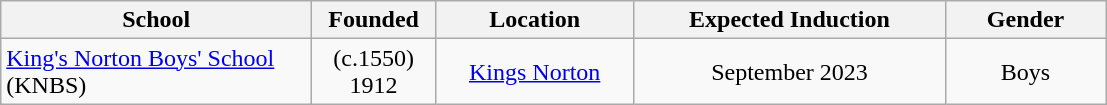<table class="wikitable" style="text-align: center;">
<tr>
<th width="200">School</th>
<th width="75">Founded</th>
<th width="125">Location</th>
<th width="200">Expected Induction</th>
<th width="100">Gender</th>
</tr>
<tr>
<td style="text-align: left;"><a href='#'>King's Norton Boys' School</a> (KNBS)</td>
<td>(c.1550)<br>1912</td>
<td><a href='#'>Kings Norton</a></td>
<td>September 2023</td>
<td>Boys</td>
</tr>
</table>
